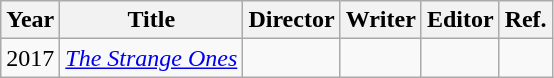<table class="wikitable">
<tr>
<th>Year</th>
<th>Title</th>
<th>Director</th>
<th>Writer</th>
<th>Editor</th>
<th>Ref.</th>
</tr>
<tr>
<td>2017</td>
<td><em><a href='#'>The Strange Ones</a></em></td>
<td></td>
<td></td>
<td></td>
<td></td>
</tr>
</table>
